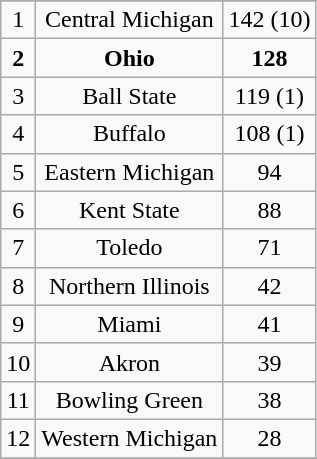<table class="wikitable" border="1">
<tr align=center>
</tr>
<tr align="center">
<td>1</td>
<td>Central Michigan</td>
<td>142 (10)</td>
</tr>
<tr align="center">
<td><strong>2</strong></td>
<td><strong>Ohio</strong></td>
<td><strong>128</strong></td>
</tr>
<tr align="center">
<td>3</td>
<td>Ball State</td>
<td>119 (1)</td>
</tr>
<tr align="center">
<td>4</td>
<td>Buffalo</td>
<td>108 (1)</td>
</tr>
<tr align="center">
<td>5</td>
<td>Eastern Michigan</td>
<td>94</td>
</tr>
<tr align="center">
<td>6</td>
<td>Kent State</td>
<td>88</td>
</tr>
<tr align="center">
<td>7</td>
<td>Toledo</td>
<td>71</td>
</tr>
<tr align="center">
<td>8</td>
<td>Northern Illinois</td>
<td>42</td>
</tr>
<tr align="center">
<td>9</td>
<td>Miami</td>
<td>41</td>
</tr>
<tr align="center">
<td>10</td>
<td>Akron</td>
<td>39</td>
</tr>
<tr align="center">
<td>11</td>
<td>Bowling Green</td>
<td>38</td>
</tr>
<tr align="center">
<td>12</td>
<td>Western Michigan</td>
<td>28</td>
</tr>
<tr align="center">
</tr>
</table>
